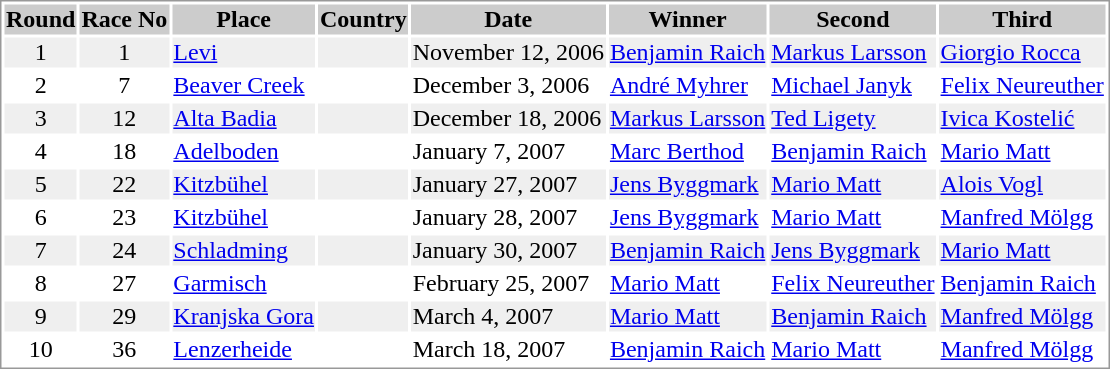<table border="0" style="border: 1px solid #999; background-color:#FFFFFF; text-align:center">
<tr align="center" bgcolor="#CCCCCC">
<th>Round</th>
<th>Race No</th>
<th>Place</th>
<th>Country</th>
<th>Date</th>
<th>Winner</th>
<th>Second</th>
<th>Third</th>
</tr>
<tr bgcolor="#EFEFEF">
<td>1</td>
<td>1</td>
<td align="left"><a href='#'>Levi</a></td>
<td align="left"></td>
<td align="left">November 12, 2006</td>
<td align="left"> <a href='#'>Benjamin Raich</a></td>
<td align="left"> <a href='#'>Markus Larsson</a></td>
<td align="left"> <a href='#'>Giorgio Rocca</a></td>
</tr>
<tr>
<td>2</td>
<td>7</td>
<td align="left"><a href='#'>Beaver Creek</a></td>
<td align="left"></td>
<td align="left">December 3, 2006</td>
<td align="left"> <a href='#'>André Myhrer</a></td>
<td align="left"> <a href='#'>Michael Janyk</a></td>
<td align="left"> <a href='#'>Felix Neureuther</a></td>
</tr>
<tr bgcolor="#EFEFEF">
<td>3</td>
<td>12</td>
<td align="left"><a href='#'>Alta Badia</a></td>
<td align="left"></td>
<td align="left">December 18, 2006</td>
<td align="left"> <a href='#'>Markus Larsson</a></td>
<td align="left"> <a href='#'>Ted Ligety</a></td>
<td align="left"> <a href='#'>Ivica Kostelić</a></td>
</tr>
<tr>
<td>4</td>
<td>18</td>
<td align="left"><a href='#'>Adelboden</a></td>
<td align="left"></td>
<td align="left">January 7, 2007</td>
<td align="left"> <a href='#'>Marc Berthod</a></td>
<td align="left"> <a href='#'>Benjamin Raich</a></td>
<td align="left"> <a href='#'>Mario Matt</a></td>
</tr>
<tr bgcolor="#EFEFEF">
<td>5</td>
<td>22</td>
<td align="left"><a href='#'>Kitzbühel</a></td>
<td align="left"></td>
<td align="left">January 27, 2007</td>
<td align="left"> <a href='#'>Jens Byggmark</a></td>
<td align="left"> <a href='#'>Mario Matt</a></td>
<td align="left"> <a href='#'>Alois Vogl</a></td>
</tr>
<tr>
<td>6</td>
<td>23</td>
<td align="left"><a href='#'>Kitzbühel</a></td>
<td align="left"></td>
<td align="left">January 28, 2007</td>
<td align="left"> <a href='#'>Jens Byggmark</a></td>
<td align="left"> <a href='#'>Mario Matt</a></td>
<td align="left"> <a href='#'>Manfred Mölgg</a></td>
</tr>
<tr bgcolor="#EFEFEF">
<td>7</td>
<td>24</td>
<td align="left"><a href='#'>Schladming</a></td>
<td align="left"></td>
<td align="left">January 30, 2007</td>
<td align="left"> <a href='#'>Benjamin Raich</a></td>
<td align="left"> <a href='#'>Jens Byggmark</a></td>
<td align="left"> <a href='#'>Mario Matt</a></td>
</tr>
<tr>
<td>8</td>
<td>27</td>
<td align="left"><a href='#'>Garmisch</a></td>
<td align="left"></td>
<td align="left">February 25, 2007</td>
<td align="left"> <a href='#'>Mario Matt</a></td>
<td align="left"> <a href='#'>Felix Neureuther</a></td>
<td align="left"> <a href='#'>Benjamin Raich</a></td>
</tr>
<tr bgcolor="#EFEFEF">
<td>9</td>
<td>29</td>
<td align="left"><a href='#'>Kranjska Gora</a></td>
<td align="left"></td>
<td align="left">March 4, 2007</td>
<td align="left"> <a href='#'>Mario Matt</a></td>
<td align="left"> <a href='#'>Benjamin Raich</a></td>
<td align="left"> <a href='#'>Manfred Mölgg</a></td>
</tr>
<tr>
<td>10</td>
<td>36</td>
<td align="left"><a href='#'>Lenzerheide</a></td>
<td align="left"></td>
<td align="left">March 18, 2007</td>
<td align="left"> <a href='#'>Benjamin Raich</a></td>
<td align="left"> <a href='#'>Mario Matt</a></td>
<td align="left"> <a href='#'>Manfred Mölgg</a></td>
</tr>
</table>
